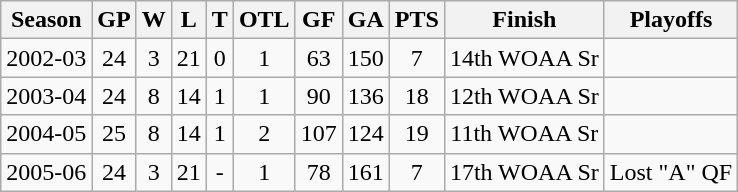<table class="wikitable">
<tr>
<th>Season</th>
<th>GP</th>
<th>W</th>
<th>L</th>
<th>T</th>
<th>OTL</th>
<th>GF</th>
<th>GA</th>
<th>PTS</th>
<th>Finish</th>
<th>Playoffs</th>
</tr>
<tr align="center">
<td>2002-03</td>
<td>24</td>
<td>3</td>
<td>21</td>
<td>0</td>
<td>1</td>
<td>63</td>
<td>150</td>
<td>7</td>
<td>14th WOAA Sr</td>
<td></td>
</tr>
<tr align="center">
<td>2003-04</td>
<td>24</td>
<td>8</td>
<td>14</td>
<td>1</td>
<td>1</td>
<td>90</td>
<td>136</td>
<td>18</td>
<td>12th WOAA Sr</td>
<td></td>
</tr>
<tr align="center">
<td>2004-05</td>
<td>25</td>
<td>8</td>
<td>14</td>
<td>1</td>
<td>2</td>
<td>107</td>
<td>124</td>
<td>19</td>
<td>11th WOAA Sr</td>
<td></td>
</tr>
<tr align="center">
<td>2005-06</td>
<td>24</td>
<td>3</td>
<td>21</td>
<td>-</td>
<td>1</td>
<td>78</td>
<td>161</td>
<td>7</td>
<td>17th WOAA Sr</td>
<td>Lost "A" QF</td>
</tr>
</table>
